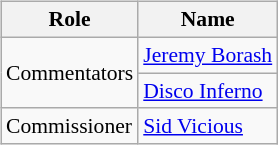<table class=wikitable style="font-size:90%; margin: 0.5em 0 0.5em 1em; float: right; clear: right;">
<tr>
<th>Role</th>
<th>Name</th>
</tr>
<tr>
<td rowspan=2>Commentators</td>
<td><a href='#'>Jeremy Borash</a></td>
</tr>
<tr>
<td><a href='#'>Disco Inferno</a></td>
</tr>
<tr>
<td>Commissioner</td>
<td><a href='#'>Sid Vicious</a></td>
</tr>
</table>
